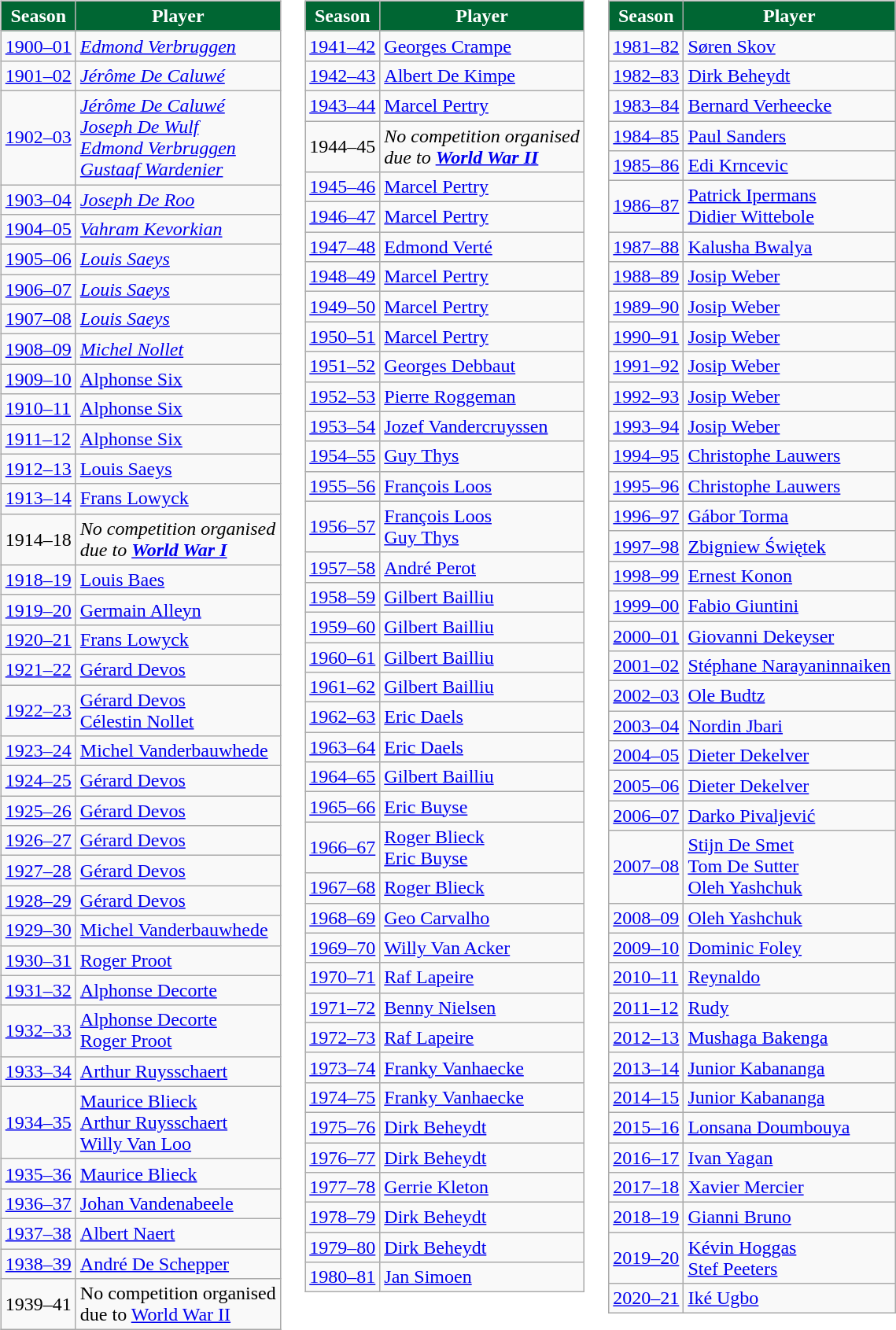<table>
<tr>
<td valign="top"><br><table class="wikitable">
<tr>
<th style="color:#FFFFFF; background:#006633;">Season</th>
<th style="color:#FFFFFF; background:#006633;">Player</th>
</tr>
<tr>
<td><a href='#'>1900–01</a></td>
<td> <em><a href='#'>Edmond Verbruggen</a></em></td>
</tr>
<tr>
<td><a href='#'>1901–02</a></td>
<td> <em><a href='#'>Jérôme De Caluwé</a></em></td>
</tr>
<tr>
<td><a href='#'>1902–03</a></td>
<td> <em><a href='#'>Jérôme De Caluwé</a></em> <br>  <em><a href='#'>Joseph De Wulf</a></em> <br>  <em><a href='#'>Edmond Verbruggen</a></em> <br>  <em><a href='#'>Gustaaf Wardenier</a></em></td>
</tr>
<tr>
<td><a href='#'>1903–04</a></td>
<td> <em><a href='#'>Joseph De Roo</a></em></td>
</tr>
<tr>
<td><a href='#'>1904–05</a></td>
<td> <em><a href='#'>Vahram Kevorkian</a></em></td>
</tr>
<tr>
<td><a href='#'>1905–06</a></td>
<td> <em><a href='#'>Louis Saeys</a></em></td>
</tr>
<tr>
<td><a href='#'>1906–07</a></td>
<td> <em><a href='#'>Louis Saeys</a></em></td>
</tr>
<tr>
<td><a href='#'>1907–08</a></td>
<td> <em><a href='#'>Louis Saeys</a></em></td>
</tr>
<tr>
<td><a href='#'>1908–09</a></td>
<td> <em><a href='#'>Michel Nollet</a></em></td>
</tr>
<tr>
<td><a href='#'>1909–10</a></td>
<td> <a href='#'>Alphonse Six</a></td>
</tr>
<tr>
<td><a href='#'>1910–11</a></td>
<td> <a href='#'>Alphonse Six</a></td>
</tr>
<tr>
<td><a href='#'>1911–12</a></td>
<td> <a href='#'>Alphonse Six</a></td>
</tr>
<tr>
<td><a href='#'>1912–13</a></td>
<td> <a href='#'>Louis Saeys</a></td>
</tr>
<tr>
<td><a href='#'>1913–14</a></td>
<td> <a href='#'>Frans Lowyck</a></td>
</tr>
<tr>
<td>1914–18</td>
<td><em>No competition organised <br> due to <strong><a href='#'>World War I</a><strong><em></td>
</tr>
<tr>
<td><a href='#'>1918–19</a></td>
<td> <a href='#'>Louis Baes</a></td>
</tr>
<tr>
<td><a href='#'>1919–20</a></td>
<td> <a href='#'>Germain Alleyn</a></td>
</tr>
<tr>
<td><a href='#'>1920–21</a></td>
<td> <a href='#'>Frans Lowyck</a></td>
</tr>
<tr>
<td><a href='#'>1921–22</a></td>
<td> <a href='#'>Gérard Devos</a></td>
</tr>
<tr>
<td><a href='#'>1922–23</a></td>
<td> <a href='#'>Gérard Devos</a> <br>  <a href='#'>Célestin Nollet</a></td>
</tr>
<tr>
<td><a href='#'>1923–24</a></td>
<td> <a href='#'>Michel Vanderbauwhede</a></td>
</tr>
<tr>
<td><a href='#'>1924–25</a></td>
<td> <a href='#'>Gérard Devos</a></td>
</tr>
<tr>
<td><a href='#'>1925–26</a></td>
<td> <a href='#'>Gérard Devos</a></td>
</tr>
<tr>
<td><a href='#'>1926–27</a></td>
<td> <a href='#'>Gérard Devos</a></td>
</tr>
<tr>
<td><a href='#'>1927–28</a></td>
<td> <a href='#'>Gérard Devos</a></td>
</tr>
<tr>
<td><a href='#'>1928–29</a></td>
<td> <a href='#'>Gérard Devos</a></td>
</tr>
<tr>
<td><a href='#'>1929–30</a></td>
<td> <a href='#'>Michel Vanderbauwhede</a></td>
</tr>
<tr>
<td><a href='#'>1930–31</a></td>
<td> <a href='#'>Roger Proot</a></td>
</tr>
<tr>
<td><a href='#'>1931–32</a></td>
<td> <a href='#'>Alphonse Decorte</a></td>
</tr>
<tr>
<td><a href='#'>1932–33</a></td>
<td> <a href='#'>Alphonse Decorte</a> <br>  <a href='#'>Roger Proot</a></td>
</tr>
<tr>
<td><a href='#'>1933–34</a></td>
<td> <a href='#'>Arthur Ruysschaert</a></td>
</tr>
<tr>
<td><a href='#'>1934–35</a></td>
<td> <a href='#'>Maurice Blieck</a> <br>  <a href='#'>Arthur Ruysschaert</a> <br>  <a href='#'>Willy Van Loo</a></td>
</tr>
<tr>
<td><a href='#'>1935–36</a></td>
<td> <a href='#'>Maurice Blieck</a></td>
</tr>
<tr>
<td><a href='#'>1936–37</a></td>
<td> <a href='#'>Johan Vandenabeele</a></td>
</tr>
<tr>
<td><a href='#'>1937–38</a></td>
<td> <a href='#'>Albert Naert</a></td>
</tr>
<tr>
<td><a href='#'>1938–39</a></td>
<td> <a href='#'>André De Schepper</a></td>
</tr>
<tr>
<td>1939–41</td>
<td></em>No competition organised <br> due to </strong><a href='#'>World War II</a></em></strong></td>
</tr>
</table>
</td>
<td valign="top"><br><table class="wikitable">
<tr>
<th style="color:#FFFFFF; background:#006633;">Season</th>
<th style="color:#FFFFFF; background:#006633;">Player</th>
</tr>
<tr>
<td><a href='#'>1941–42</a></td>
<td> <a href='#'>Georges Crampe</a></td>
</tr>
<tr>
<td><a href='#'>1942–43</a></td>
<td> <a href='#'>Albert De Kimpe</a></td>
</tr>
<tr>
<td><a href='#'>1943–44</a></td>
<td> <a href='#'>Marcel Pertry</a></td>
</tr>
<tr>
<td>1944–45</td>
<td><em>No competition organised <br> due to <strong><a href='#'>World War II</a><strong><em></td>
</tr>
<tr>
<td><a href='#'>1945–46</a></td>
<td> <a href='#'>Marcel Pertry</a></td>
</tr>
<tr>
<td><a href='#'>1946–47</a></td>
<td> <a href='#'>Marcel Pertry</a></td>
</tr>
<tr>
<td><a href='#'>1947–48</a></td>
<td> <a href='#'>Edmond Verté</a></td>
</tr>
<tr>
<td><a href='#'>1948–49</a></td>
<td> <a href='#'>Marcel Pertry</a></td>
</tr>
<tr>
<td><a href='#'>1949–50</a></td>
<td> <a href='#'>Marcel Pertry</a></td>
</tr>
<tr>
<td><a href='#'>1950–51</a></td>
<td> <a href='#'>Marcel Pertry</a></td>
</tr>
<tr>
<td><a href='#'>1951–52</a></td>
<td> <a href='#'>Georges Debbaut</a></td>
</tr>
<tr>
<td><a href='#'>1952–53</a></td>
<td> <a href='#'>Pierre Roggeman</a></td>
</tr>
<tr>
<td><a href='#'>1953–54</a></td>
<td> <a href='#'>Jozef Vandercruyssen</a></td>
</tr>
<tr>
<td><a href='#'>1954–55</a></td>
<td> <a href='#'>Guy Thys</a></td>
</tr>
<tr>
<td><a href='#'>1955–56</a></td>
<td> <a href='#'>François Loos</a></td>
</tr>
<tr>
<td><a href='#'>1956–57</a></td>
<td> <a href='#'>François Loos</a> <br>  <a href='#'>Guy Thys</a></td>
</tr>
<tr>
<td><a href='#'>1957–58</a></td>
<td> <a href='#'>André Perot</a></td>
</tr>
<tr>
<td><a href='#'>1958–59</a></td>
<td> <a href='#'>Gilbert Bailliu</a></td>
</tr>
<tr>
<td><a href='#'>1959–60</a></td>
<td> <a href='#'>Gilbert Bailliu</a></td>
</tr>
<tr>
<td><a href='#'>1960–61</a></td>
<td> <a href='#'>Gilbert Bailliu</a></td>
</tr>
<tr>
<td><a href='#'>1961–62</a></td>
<td> <a href='#'>Gilbert Bailliu</a></td>
</tr>
<tr>
<td><a href='#'>1962–63</a></td>
<td> <a href='#'>Eric Daels</a></td>
</tr>
<tr>
<td><a href='#'>1963–64</a></td>
<td> <a href='#'>Eric Daels</a></td>
</tr>
<tr>
<td><a href='#'>1964–65</a></td>
<td> <a href='#'>Gilbert Bailliu</a></td>
</tr>
<tr>
<td><a href='#'>1965–66</a></td>
<td> <a href='#'>Eric Buyse</a></td>
</tr>
<tr>
<td><a href='#'>1966–67</a></td>
<td> <a href='#'>Roger Blieck</a> <br>  <a href='#'>Eric Buyse</a></td>
</tr>
<tr>
<td><a href='#'>1967–68</a></td>
<td> <a href='#'>Roger Blieck</a></td>
</tr>
<tr>
<td><a href='#'>1968–69</a></td>
<td> <a href='#'>Geo Carvalho</a></td>
</tr>
<tr>
<td><a href='#'>1969–70</a></td>
<td> <a href='#'>Willy Van Acker</a></td>
</tr>
<tr>
<td><a href='#'>1970–71</a></td>
<td> <a href='#'>Raf Lapeire</a></td>
</tr>
<tr>
<td><a href='#'>1971–72</a></td>
<td> <a href='#'>Benny Nielsen</a></td>
</tr>
<tr>
<td><a href='#'>1972–73</a></td>
<td> <a href='#'>Raf Lapeire</a></td>
</tr>
<tr>
<td><a href='#'>1973–74</a></td>
<td> <a href='#'>Franky Vanhaecke</a></td>
</tr>
<tr>
<td><a href='#'>1974–75</a></td>
<td> <a href='#'>Franky Vanhaecke</a></td>
</tr>
<tr>
<td><a href='#'>1975–76</a></td>
<td> <a href='#'>Dirk Beheydt</a></td>
</tr>
<tr>
<td><a href='#'>1976–77</a></td>
<td> <a href='#'>Dirk Beheydt</a></td>
</tr>
<tr>
<td><a href='#'>1977–78</a></td>
<td> <a href='#'>Gerrie Kleton</a></td>
</tr>
<tr>
<td><a href='#'>1978–79</a></td>
<td> <a href='#'>Dirk Beheydt</a></td>
</tr>
<tr>
<td><a href='#'>1979–80</a></td>
<td> <a href='#'>Dirk Beheydt</a></td>
</tr>
<tr>
<td><a href='#'>1980–81</a></td>
<td> <a href='#'>Jan Simoen</a></td>
</tr>
</table>
</td>
<td valign="top"><br><table class="wikitable">
<tr>
<th style="color:#FFFFFF; background:#006633;">Season</th>
<th style="color:#FFFFFF; background:#006633;">Player</th>
</tr>
<tr>
<td><a href='#'>1981–82</a></td>
<td> <a href='#'>Søren Skov</a></td>
</tr>
<tr>
<td><a href='#'>1982–83</a></td>
<td> <a href='#'>Dirk Beheydt</a></td>
</tr>
<tr>
<td><a href='#'>1983–84</a></td>
<td> <a href='#'>Bernard Verheecke</a></td>
</tr>
<tr>
<td><a href='#'>1984–85</a></td>
<td> <a href='#'>Paul Sanders</a></td>
</tr>
<tr>
<td><a href='#'>1985–86</a></td>
<td> <a href='#'>Edi Krncevic</a></td>
</tr>
<tr>
<td><a href='#'>1986–87</a></td>
<td> <a href='#'>Patrick Ipermans</a> <br>  <a href='#'>Didier Wittebole</a></td>
</tr>
<tr>
<td><a href='#'>1987–88</a></td>
<td> <a href='#'>Kalusha Bwalya</a></td>
</tr>
<tr>
<td><a href='#'>1988–89</a></td>
<td> <a href='#'>Josip Weber</a></td>
</tr>
<tr>
<td><a href='#'>1989–90</a></td>
<td> <a href='#'>Josip Weber</a></td>
</tr>
<tr>
<td><a href='#'>1990–91</a></td>
<td> <a href='#'>Josip Weber</a></td>
</tr>
<tr>
<td><a href='#'>1991–92</a></td>
<td> <a href='#'>Josip Weber</a></td>
</tr>
<tr>
<td><a href='#'>1992–93</a></td>
<td> <a href='#'>Josip Weber</a></td>
</tr>
<tr>
<td><a href='#'>1993–94</a></td>
<td> <a href='#'>Josip Weber</a></td>
</tr>
<tr>
<td><a href='#'>1994–95</a></td>
<td> <a href='#'>Christophe Lauwers</a></td>
</tr>
<tr>
<td><a href='#'>1995–96</a></td>
<td> <a href='#'>Christophe Lauwers</a></td>
</tr>
<tr>
<td><a href='#'>1996–97</a></td>
<td> <a href='#'>Gábor Torma</a></td>
</tr>
<tr>
<td><a href='#'>1997–98</a></td>
<td> <a href='#'>Zbigniew Świętek</a></td>
</tr>
<tr>
<td><a href='#'>1998–99</a></td>
<td> <a href='#'>Ernest Konon</a></td>
</tr>
<tr>
<td><a href='#'>1999–00</a></td>
<td> <a href='#'>Fabio Giuntini</a></td>
</tr>
<tr>
<td><a href='#'>2000–01</a></td>
<td> <a href='#'>Giovanni Dekeyser</a></td>
</tr>
<tr>
<td><a href='#'>2001–02</a></td>
<td> <a href='#'>Stéphane Narayaninnaiken</a></td>
</tr>
<tr>
<td><a href='#'>2002–03</a></td>
<td> <a href='#'>Ole Budtz</a></td>
</tr>
<tr>
<td><a href='#'>2003–04</a></td>
<td> <a href='#'>Nordin Jbari</a></td>
</tr>
<tr>
<td><a href='#'>2004–05</a></td>
<td> <a href='#'>Dieter Dekelver</a></td>
</tr>
<tr>
<td><a href='#'>2005–06</a></td>
<td> <a href='#'>Dieter Dekelver</a></td>
</tr>
<tr>
<td><a href='#'>2006–07</a></td>
<td> <a href='#'>Darko Pivaljević</a></td>
</tr>
<tr>
<td><a href='#'>2007–08</a></td>
<td> <a href='#'>Stijn De Smet</a><br> <a href='#'>Tom De Sutter</a><br> <a href='#'>Oleh Yashchuk</a></td>
</tr>
<tr>
<td><a href='#'>2008–09</a></td>
<td> <a href='#'>Oleh Yashchuk</a></td>
</tr>
<tr>
<td><a href='#'>2009–10</a></td>
<td> <a href='#'>Dominic Foley</a></td>
</tr>
<tr>
<td><a href='#'>2010–11</a></td>
<td> <a href='#'>Reynaldo</a></td>
</tr>
<tr>
<td><a href='#'>2011–12</a></td>
<td><a href='#'>Rudy</a></td>
</tr>
<tr>
<td><a href='#'>2012–13</a></td>
<td> <a href='#'>Mushaga Bakenga</a></td>
</tr>
<tr>
<td><a href='#'>2013–14</a></td>
<td> <a href='#'>Junior Kabananga</a></td>
</tr>
<tr>
<td><a href='#'>2014–15</a></td>
<td> <a href='#'>Junior Kabananga</a></td>
</tr>
<tr>
<td><a href='#'>2015–16</a></td>
<td> <a href='#'>Lonsana Doumbouya</a></td>
</tr>
<tr>
<td><a href='#'>2016–17</a></td>
<td> <a href='#'>Ivan Yagan</a></td>
</tr>
<tr>
<td><a href='#'>2017–18</a></td>
<td> <a href='#'>Xavier Mercier</a></td>
</tr>
<tr>
<td><a href='#'>2018–19</a></td>
<td> <a href='#'>Gianni Bruno</a></td>
</tr>
<tr>
<td><a href='#'>2019–20</a></td>
<td> <a href='#'>Kévin Hoggas</a><br> <a href='#'>Stef Peeters</a></td>
</tr>
<tr>
<td><a href='#'>2020–21</a></td>
<td> <a href='#'>Iké Ugbo</a></td>
</tr>
</table>
</td>
</tr>
</table>
